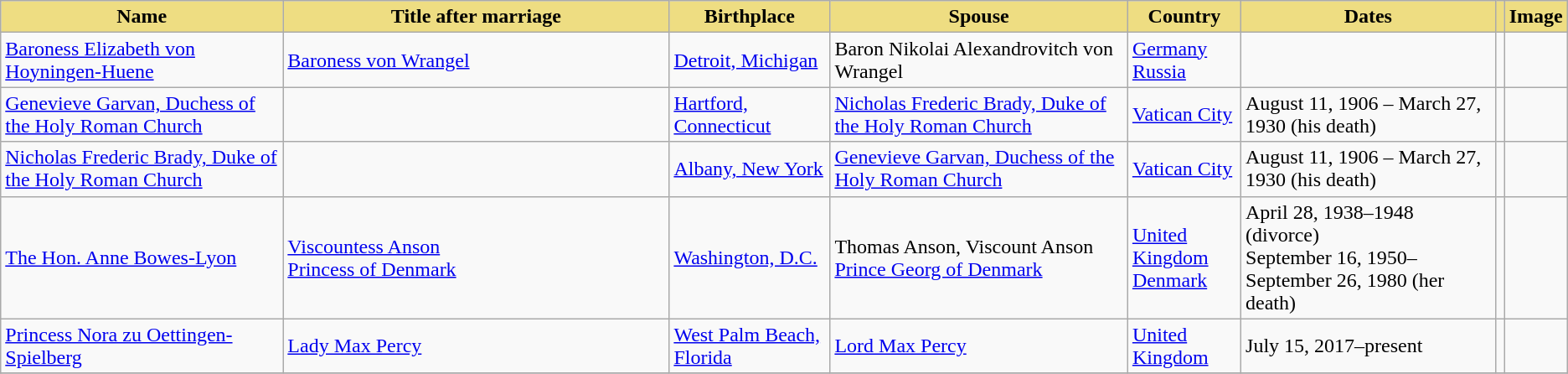<table class="wikitable">
<tr>
<th style="background:#EEDD82;">Name</th>
<th style="background:#EEDD82;" width=300>Title after marriage</th>
<th style="background:#EEDD82;">Birthplace</th>
<th style="background:#EEDD82;">Spouse</th>
<th style="background:#EEDD82;">Country</th>
<th style="background:#EEDD82;">Dates</th>
<th style="background:#EEDD82;"></th>
<th style="background:#EEDD82;">Image</th>
</tr>
<tr>
<td><a href='#'>Baroness Elizabeth von Hoyningen-Huene</a></td>
<td><a href='#'>Baroness von Wrangel</a></td>
<td><a href='#'>Detroit, Michigan</a></td>
<td>Baron Nikolai Alexandrovitch von Wrangel</td>
<td><a href='#'>Germany</a><br><a href='#'>Russia</a></td>
<td></td>
<td></td>
<td></td>
</tr>
<tr>
<td><a href='#'>Genevieve Garvan, Duchess of the Holy Roman Church</a></td>
<td></td>
<td><a href='#'>Hartford, Connecticut</a></td>
<td><a href='#'>Nicholas Frederic Brady, Duke of the Holy Roman Church</a></td>
<td><a href='#'>Vatican City</a></td>
<td>August 11, 1906 – March 27, 1930 (his death)</td>
<td></td>
<td></td>
</tr>
<tr>
<td><a href='#'>Nicholas Frederic Brady, Duke of the Holy Roman Church</a></td>
<td></td>
<td><a href='#'>Albany, New York</a></td>
<td><a href='#'>Genevieve Garvan, Duchess of the Holy Roman Church</a></td>
<td><a href='#'>Vatican City</a></td>
<td>August 11, 1906 – March 27, 1930 (his death)</td>
<td></td>
<td></td>
</tr>
<tr>
<td><a href='#'>The Hon. Anne Bowes-Lyon</a></td>
<td><a href='#'>Viscountess Anson</a><br><a href='#'>Princess of Denmark</a></td>
<td><a href='#'>Washington, D.C.</a></td>
<td>Thomas Anson, Viscount Anson<br><a href='#'>Prince Georg of Denmark</a></td>
<td><a href='#'>United Kingdom</a><br><a href='#'>Denmark</a></td>
<td>April 28, 1938–1948 (divorce)<br>September 16, 1950–September 26, 1980 (her death)</td>
<td></td>
<td></td>
</tr>
<tr>
<td><a href='#'>Princess Nora zu Oettingen-Spielberg</a></td>
<td><a href='#'>Lady Max Percy</a></td>
<td><a href='#'>West Palm Beach, Florida</a></td>
<td><a href='#'>Lord Max Percy</a></td>
<td><a href='#'>United Kingdom</a></td>
<td>July 15, 2017–present</td>
<td></td>
<td></td>
</tr>
<tr>
</tr>
</table>
